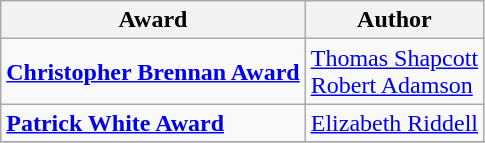<table class="wikitable">
<tr>
<th>Award</th>
<th>Author</th>
</tr>
<tr>
<td><strong><a href='#'>Christopher Brennan Award</a></strong></td>
<td><a href='#'>Thomas Shapcott</a><br><a href='#'>Robert Adamson</a></td>
</tr>
<tr>
<td><strong><a href='#'>Patrick White Award</a></strong></td>
<td><a href='#'>Elizabeth Riddell</a></td>
</tr>
<tr>
</tr>
</table>
